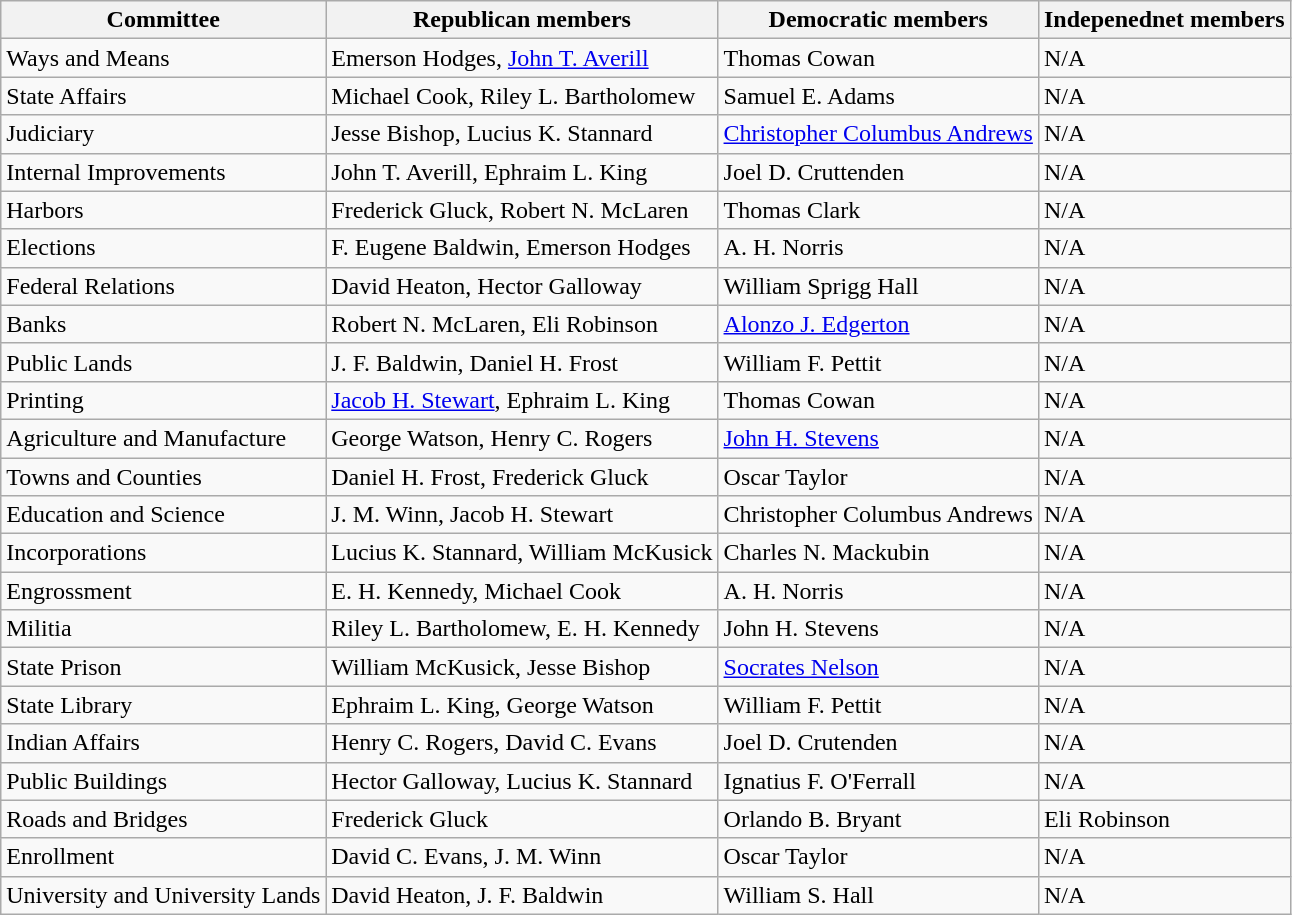<table class="wikitable">
<tr>
<th>Committee</th>
<th>Republican members</th>
<th>Democratic members</th>
<th>Indepenednet members</th>
</tr>
<tr>
<td>Ways and Means</td>
<td>Emerson Hodges, <a href='#'>John T. Averill</a></td>
<td>Thomas Cowan</td>
<td>N/A</td>
</tr>
<tr>
<td>State Affairs</td>
<td>Michael Cook, Riley L. Bartholomew</td>
<td>Samuel E. Adams</td>
<td>N/A</td>
</tr>
<tr>
<td>Judiciary</td>
<td>Jesse Bishop, Lucius K. Stannard</td>
<td><a href='#'>Christopher Columbus Andrews</a></td>
<td>N/A</td>
</tr>
<tr>
<td>Internal Improvements</td>
<td>John T. Averill, Ephraim L. King</td>
<td>Joel D. Cruttenden</td>
<td>N/A</td>
</tr>
<tr>
<td>Harbors</td>
<td>Frederick Gluck, Robert N. McLaren</td>
<td>Thomas Clark</td>
<td>N/A</td>
</tr>
<tr>
<td>Elections</td>
<td>F. Eugene Baldwin, Emerson Hodges</td>
<td>A. H. Norris</td>
<td>N/A</td>
</tr>
<tr>
<td>Federal Relations</td>
<td>David Heaton, Hector Galloway</td>
<td>William Sprigg Hall</td>
<td>N/A</td>
</tr>
<tr>
<td>Banks</td>
<td>Robert N. McLaren, Eli Robinson</td>
<td><a href='#'>Alonzo J. Edgerton</a></td>
<td>N/A</td>
</tr>
<tr>
<td>Public Lands</td>
<td>J. F. Baldwin, Daniel H. Frost</td>
<td>William F. Pettit</td>
<td>N/A</td>
</tr>
<tr>
<td>Printing</td>
<td><a href='#'>Jacob H. Stewart</a>, Ephraim L. King</td>
<td>Thomas Cowan</td>
<td>N/A</td>
</tr>
<tr>
<td>Agriculture and Manufacture</td>
<td>George Watson, Henry C. Rogers</td>
<td><a href='#'>John H. Stevens</a></td>
<td>N/A</td>
</tr>
<tr>
<td>Towns and Counties</td>
<td>Daniel H. Frost, Frederick Gluck</td>
<td>Oscar Taylor</td>
<td>N/A</td>
</tr>
<tr>
<td>Education and Science</td>
<td>J. M. Winn, Jacob H. Stewart</td>
<td>Christopher Columbus Andrews</td>
<td>N/A</td>
</tr>
<tr>
<td>Incorporations</td>
<td>Lucius K. Stannard, William McKusick</td>
<td>Charles N. Mackubin</td>
<td>N/A</td>
</tr>
<tr>
<td>Engrossment</td>
<td>E. H. Kennedy, Michael Cook</td>
<td>A. H. Norris</td>
<td>N/A</td>
</tr>
<tr>
<td>Militia</td>
<td>Riley L. Bartholomew, E. H. Kennedy</td>
<td>John H. Stevens</td>
<td>N/A</td>
</tr>
<tr>
<td>State Prison</td>
<td>William McKusick, Jesse Bishop</td>
<td><a href='#'>Socrates Nelson</a></td>
<td>N/A</td>
</tr>
<tr>
<td>State Library</td>
<td>Ephraim L. King, George Watson</td>
<td>William F. Pettit</td>
<td>N/A</td>
</tr>
<tr>
<td>Indian Affairs</td>
<td>Henry C. Rogers, David C. Evans</td>
<td>Joel D. Crutenden</td>
<td>N/A</td>
</tr>
<tr>
<td>Public Buildings</td>
<td>Hector Galloway, Lucius K. Stannard</td>
<td>Ignatius F. O'Ferrall</td>
<td>N/A</td>
</tr>
<tr>
<td>Roads and Bridges</td>
<td>Frederick Gluck</td>
<td>Orlando B. Bryant</td>
<td>Eli Robinson</td>
</tr>
<tr>
<td>Enrollment</td>
<td>David C. Evans, J. M. Winn</td>
<td>Oscar Taylor</td>
<td>N/A</td>
</tr>
<tr>
<td>University and University Lands</td>
<td>David Heaton, J. F. Baldwin</td>
<td>William S. Hall</td>
<td>N/A</td>
</tr>
</table>
